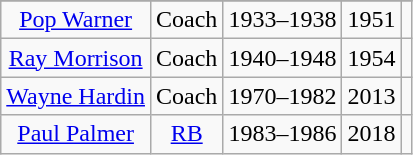<table class="wikitable" style="text-align:center">
<tr>
</tr>
<tr>
<td><a href='#'>Pop Warner</a></td>
<td>Coach</td>
<td>1933–1938</td>
<td>1951</td>
<td></td>
</tr>
<tr>
<td><a href='#'>Ray Morrison</a></td>
<td>Coach</td>
<td>1940–1948</td>
<td>1954</td>
<td></td>
</tr>
<tr>
<td><a href='#'>Wayne Hardin</a></td>
<td>Coach</td>
<td>1970–1982</td>
<td>2013</td>
<td></td>
</tr>
<tr>
<td><a href='#'>Paul Palmer</a></td>
<td><a href='#'>RB</a></td>
<td>1983–1986</td>
<td>2018</td>
<td></td>
</tr>
</table>
